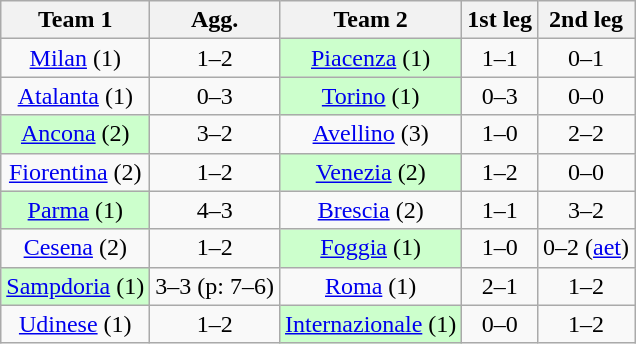<table class="wikitable" style="text-align: center">
<tr>
<th>Team 1</th>
<th>Agg.</th>
<th>Team 2</th>
<th>1st leg</th>
<th>2nd leg</th>
</tr>
<tr>
<td><a href='#'>Milan</a> (1)</td>
<td>1–2</td>
<td bgcolor="ccffcc"><a href='#'>Piacenza</a> (1)</td>
<td>1–1</td>
<td>0–1</td>
</tr>
<tr>
<td><a href='#'>Atalanta</a> (1)</td>
<td>0–3</td>
<td bgcolor="ccffcc"><a href='#'>Torino</a> (1)</td>
<td>0–3</td>
<td>0–0</td>
</tr>
<tr>
<td bgcolor="ccffcc"><a href='#'>Ancona</a> (2)</td>
<td>3–2</td>
<td><a href='#'>Avellino</a> (3)</td>
<td>1–0</td>
<td>2–2</td>
</tr>
<tr>
<td><a href='#'>Fiorentina</a> (2)</td>
<td>1–2</td>
<td bgcolor="ccffcc"><a href='#'>Venezia</a> (2)</td>
<td>1–2</td>
<td>0–0</td>
</tr>
<tr>
<td bgcolor="ccffcc"><a href='#'>Parma</a> (1)</td>
<td>4–3</td>
<td><a href='#'>Brescia</a> (2)</td>
<td>1–1</td>
<td>3–2</td>
</tr>
<tr>
<td><a href='#'>Cesena</a> (2)</td>
<td>1–2</td>
<td bgcolor="ccffcc"><a href='#'>Foggia</a> (1)</td>
<td>1–0</td>
<td>0–2 (<a href='#'>aet</a>)</td>
</tr>
<tr>
<td bgcolor="ccffcc"><a href='#'>Sampdoria</a> (1)</td>
<td>3–3 (p: 7–6)</td>
<td><a href='#'>Roma</a> (1)</td>
<td>2–1</td>
<td>1–2</td>
</tr>
<tr>
<td><a href='#'>Udinese</a> (1)</td>
<td>1–2</td>
<td bgcolor="ccffcc"><a href='#'>Internazionale</a> (1)</td>
<td>0–0</td>
<td>1–2</td>
</tr>
</table>
